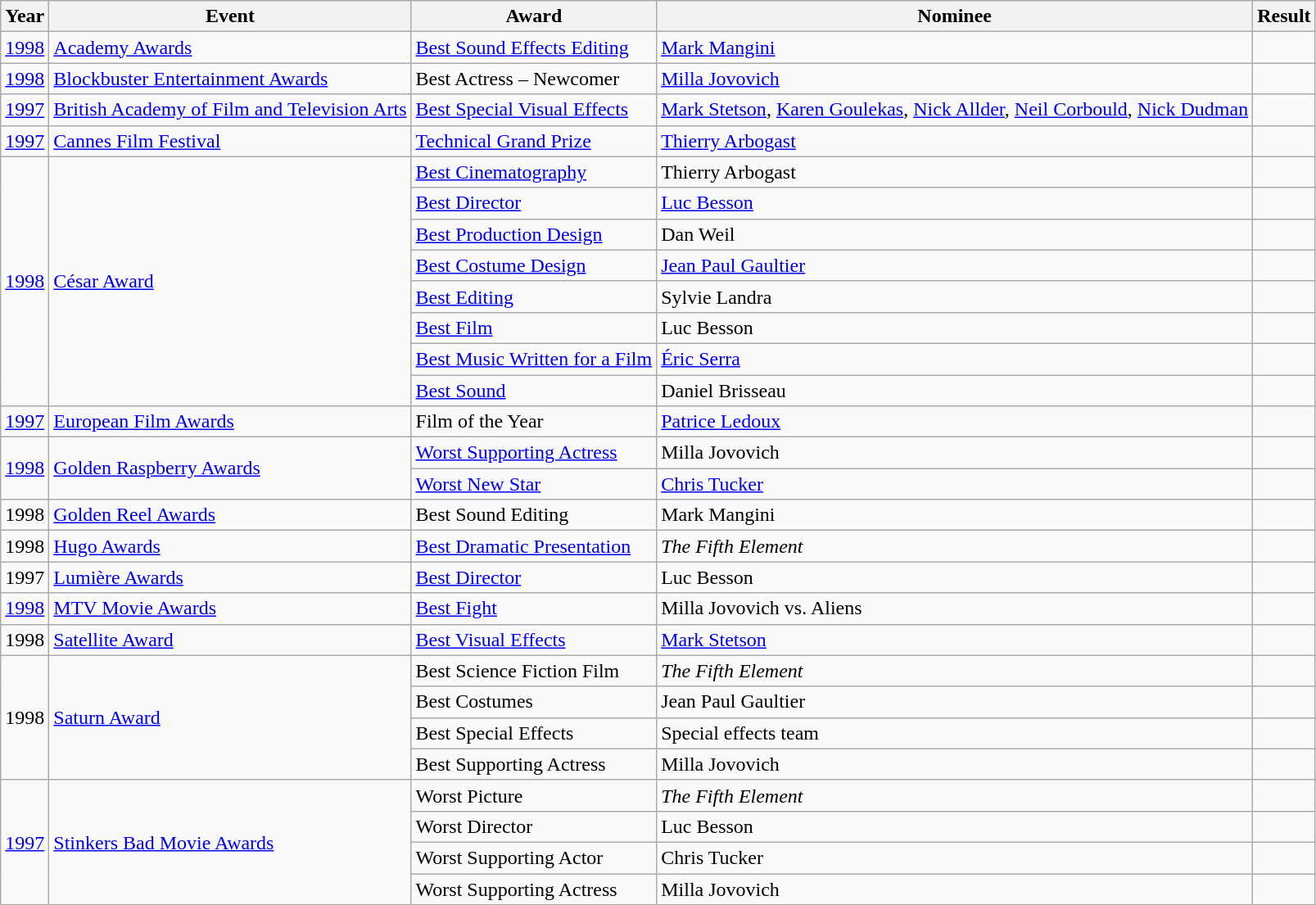<table class="wikitable">
<tr>
<th>Year</th>
<th>Event</th>
<th>Award</th>
<th>Nominee</th>
<th>Result</th>
</tr>
<tr>
<td><a href='#'>1998</a></td>
<td><a href='#'>Academy Awards</a></td>
<td><a href='#'>Best Sound Effects Editing</a></td>
<td><a href='#'>Mark Mangini</a></td>
<td></td>
</tr>
<tr>
<td><a href='#'>1998</a></td>
<td><a href='#'>Blockbuster Entertainment Awards</a></td>
<td>Best Actress – Newcomer</td>
<td><a href='#'>Milla Jovovich</a></td>
<td></td>
</tr>
<tr>
<td><a href='#'>1997</a></td>
<td><a href='#'>British Academy of Film and Television Arts</a></td>
<td><a href='#'>Best Special Visual Effects</a></td>
<td><a href='#'>Mark Stetson</a>, <a href='#'>Karen Goulekas</a>, <a href='#'>Nick Allder</a>, <a href='#'>Neil Corbould</a>, <a href='#'>Nick Dudman</a></td>
<td></td>
</tr>
<tr>
<td><a href='#'>1997</a></td>
<td><a href='#'>Cannes Film Festival</a></td>
<td><a href='#'>Technical Grand Prize</a></td>
<td><a href='#'>Thierry Arbogast</a></td>
<td></td>
</tr>
<tr>
<td rowspan=8><a href='#'>1998</a></td>
<td rowspan=8><a href='#'>César Award</a></td>
<td><a href='#'>Best Cinematography</a></td>
<td>Thierry Arbogast</td>
<td></td>
</tr>
<tr>
<td><a href='#'>Best Director</a></td>
<td><a href='#'>Luc Besson</a></td>
<td></td>
</tr>
<tr>
<td><a href='#'>Best Production Design</a></td>
<td>Dan Weil</td>
<td></td>
</tr>
<tr>
<td><a href='#'>Best Costume Design</a></td>
<td><a href='#'>Jean Paul Gaultier</a></td>
<td></td>
</tr>
<tr>
<td><a href='#'>Best Editing</a></td>
<td>Sylvie Landra</td>
<td></td>
</tr>
<tr>
<td><a href='#'>Best Film</a></td>
<td>Luc Besson</td>
<td></td>
</tr>
<tr>
<td><a href='#'>Best Music Written for a Film</a></td>
<td><a href='#'>Éric Serra</a></td>
<td></td>
</tr>
<tr>
<td><a href='#'>Best Sound</a></td>
<td>Daniel Brisseau</td>
<td></td>
</tr>
<tr>
<td><a href='#'>1997</a></td>
<td><a href='#'>European Film Awards</a></td>
<td>Film of the Year</td>
<td><a href='#'>Patrice Ledoux</a></td>
<td></td>
</tr>
<tr>
<td rowspan=2><a href='#'>1998</a></td>
<td rowspan=2><a href='#'>Golden Raspberry Awards</a></td>
<td><a href='#'>Worst Supporting Actress</a></td>
<td>Milla Jovovich</td>
<td></td>
</tr>
<tr>
<td><a href='#'>Worst New Star</a></td>
<td><a href='#'>Chris Tucker</a></td>
<td></td>
</tr>
<tr>
<td>1998</td>
<td><a href='#'>Golden Reel Awards</a></td>
<td>Best Sound Editing</td>
<td>Mark Mangini</td>
<td></td>
</tr>
<tr>
<td>1998</td>
<td><a href='#'>Hugo Awards</a></td>
<td><a href='#'>Best Dramatic Presentation</a></td>
<td><em>The Fifth Element</em></td>
<td></td>
</tr>
<tr>
<td>1997</td>
<td><a href='#'>Lumière Awards</a></td>
<td><a href='#'>Best Director</a></td>
<td>Luc Besson</td>
<td></td>
</tr>
<tr>
<td><a href='#'>1998</a></td>
<td><a href='#'>MTV Movie Awards</a></td>
<td><a href='#'>Best Fight</a></td>
<td>Milla Jovovich vs. Aliens</td>
<td></td>
</tr>
<tr>
<td>1998</td>
<td><a href='#'>Satellite Award</a></td>
<td><a href='#'>Best Visual Effects</a></td>
<td><a href='#'>Mark Stetson</a></td>
<td></td>
</tr>
<tr>
<td rowspan=4>1998</td>
<td rowspan=4><a href='#'>Saturn Award</a></td>
<td>Best Science Fiction Film</td>
<td><em>The Fifth Element</em></td>
<td></td>
</tr>
<tr>
<td>Best Costumes</td>
<td>Jean Paul Gaultier</td>
<td></td>
</tr>
<tr>
<td>Best Special Effects</td>
<td>Special effects team</td>
<td></td>
</tr>
<tr>
<td>Best Supporting Actress</td>
<td>Milla Jovovich</td>
<td></td>
</tr>
<tr>
<td rowspan=4><a href='#'>1997</a></td>
<td rowspan=4><a href='#'>Stinkers Bad Movie Awards</a></td>
<td>Worst Picture</td>
<td><em>The Fifth Element</em></td>
<td></td>
</tr>
<tr>
<td>Worst Director</td>
<td>Luc Besson</td>
<td></td>
</tr>
<tr>
<td>Worst Supporting Actor</td>
<td>Chris Tucker</td>
<td></td>
</tr>
<tr>
<td>Worst Supporting Actress</td>
<td>Milla Jovovich</td>
<td></td>
</tr>
</table>
